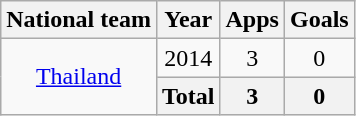<table class="wikitable" style="text-align:center">
<tr>
<th>National team</th>
<th>Year</th>
<th>Apps</th>
<th>Goals</th>
</tr>
<tr>
<td rowspan="2" valign="center"><a href='#'>Thailand</a></td>
<td>2014</td>
<td>3</td>
<td>0</td>
</tr>
<tr>
<th>Total</th>
<th>3</th>
<th>0</th>
</tr>
</table>
